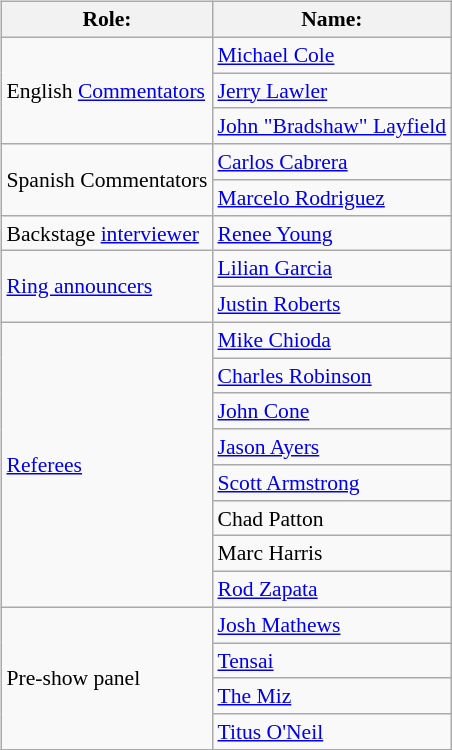<table class=wikitable style="font-size:90%; margin: 0.5em 0 0.5em 1em; float: right; clear: right;">
<tr>
<th>Role:</th>
<th>Name:</th>
</tr>
<tr>
<td rowspan=3>English <a href='#'>Commentators</a></td>
<td><a href='#'>Michael Cole</a></td>
</tr>
<tr>
<td><a href='#'>Jerry Lawler</a></td>
</tr>
<tr>
<td><a href='#'>John "Bradshaw" Layfield</a></td>
</tr>
<tr>
<td rowspan=2>Spanish Commentators</td>
<td><a href='#'>Carlos Cabrera</a></td>
</tr>
<tr>
<td><a href='#'>Marcelo Rodriguez</a></td>
</tr>
<tr>
<td>Backstage <a href='#'>interviewer</a></td>
<td><a href='#'>Renee Young</a></td>
</tr>
<tr>
<td rowspan=2><a href='#'>Ring announcers</a></td>
<td><a href='#'>Lilian Garcia</a></td>
</tr>
<tr>
<td><a href='#'>Justin Roberts</a></td>
</tr>
<tr>
<td rowspan=8><a href='#'>Referees</a></td>
<td><a href='#'>Mike Chioda</a></td>
</tr>
<tr>
<td><a href='#'>Charles Robinson</a></td>
</tr>
<tr>
<td><a href='#'>John Cone</a></td>
</tr>
<tr>
<td><a href='#'>Jason Ayers</a></td>
</tr>
<tr>
<td><a href='#'>Scott Armstrong</a></td>
</tr>
<tr>
<td>Chad Patton</td>
</tr>
<tr>
<td>Marc Harris</td>
</tr>
<tr>
<td><a href='#'>Rod Zapata</a></td>
</tr>
<tr>
<td rowspan=4>Pre-show panel</td>
<td><a href='#'>Josh Mathews</a></td>
</tr>
<tr>
<td><a href='#'>Tensai</a></td>
</tr>
<tr>
<td><a href='#'>The Miz</a></td>
</tr>
<tr>
<td><a href='#'>Titus O'Neil</a></td>
</tr>
</table>
